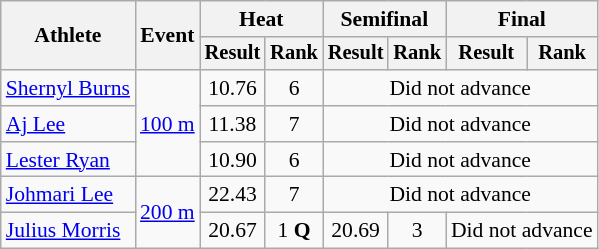<table class="wikitable" style="font-size:90%">
<tr>
<th rowspan=2>Athlete</th>
<th rowspan=2>Event</th>
<th colspan=2>Heat</th>
<th colspan=2>Semifinal</th>
<th colspan=2>Final</th>
</tr>
<tr style="font-size:95%">
<th>Result</th>
<th>Rank</th>
<th>Result</th>
<th>Rank</th>
<th>Result</th>
<th>Rank</th>
</tr>
<tr align=center>
<td align=left><a href='#'>Shernyl Burns</a></td>
<td align=left rowspan=3><a href='#'>100 m</a></td>
<td>10.76</td>
<td>6</td>
<td colspan=4>Did not advance</td>
</tr>
<tr align=center>
<td align=left><a href='#'>Aj Lee</a></td>
<td>11.38</td>
<td>7</td>
<td colspan=4>Did not advance</td>
</tr>
<tr align=center>
<td align=left><a href='#'>Lester Ryan</a></td>
<td>10.90</td>
<td>6</td>
<td colspan=4>Did not advance</td>
</tr>
<tr align=center>
<td align=left><a href='#'>Johmari Lee</a></td>
<td align=left rowspan=2><a href='#'>200 m</a></td>
<td>22.43</td>
<td>7</td>
<td colspan=4>Did not advance</td>
</tr>
<tr align=center>
<td align=left><a href='#'>Julius Morris</a></td>
<td>20.67</td>
<td>1 <strong>Q</strong></td>
<td>20.69</td>
<td>3</td>
<td colspan=2>Did not advance</td>
</tr>
</table>
